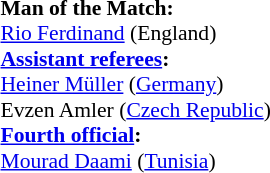<table width=100% style="font-size: 90%">
<tr>
<td><br><strong>Man of the Match:</strong>
<br><a href='#'>Rio Ferdinand</a> (England)<br><strong><a href='#'>Assistant referees</a>:</strong>
<br><a href='#'>Heiner Müller</a> (<a href='#'>Germany</a>)
<br>Evzen Amler (<a href='#'>Czech Republic</a>)
<br><strong><a href='#'>Fourth official</a>:</strong>
<br><a href='#'>Mourad Daami</a> (<a href='#'>Tunisia</a>)</td>
</tr>
</table>
